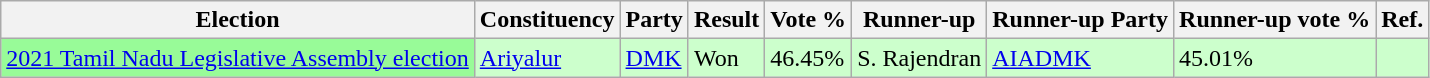<table class="wikitable">
<tr>
<th>Election</th>
<th>Constituency</th>
<th>Party</th>
<th>Result</th>
<th>Vote %</th>
<th>Runner-up</th>
<th>Runner-up Party</th>
<th>Runner-up vote %</th>
<th>Ref.</th>
</tr>
<tr style="background:#cfc;">
<td bgcolor=#98FB98><a href='#'>2021 Tamil Nadu Legislative Assembly election</a></td>
<td><a href='#'>Ariyalur</a></td>
<td><a href='#'>DMK</a></td>
<td>Won</td>
<td>46.45%</td>
<td>S. Rajendran</td>
<td><a href='#'>AIADMK</a></td>
<td>45.01%</td>
<td></td>
</tr>
</table>
